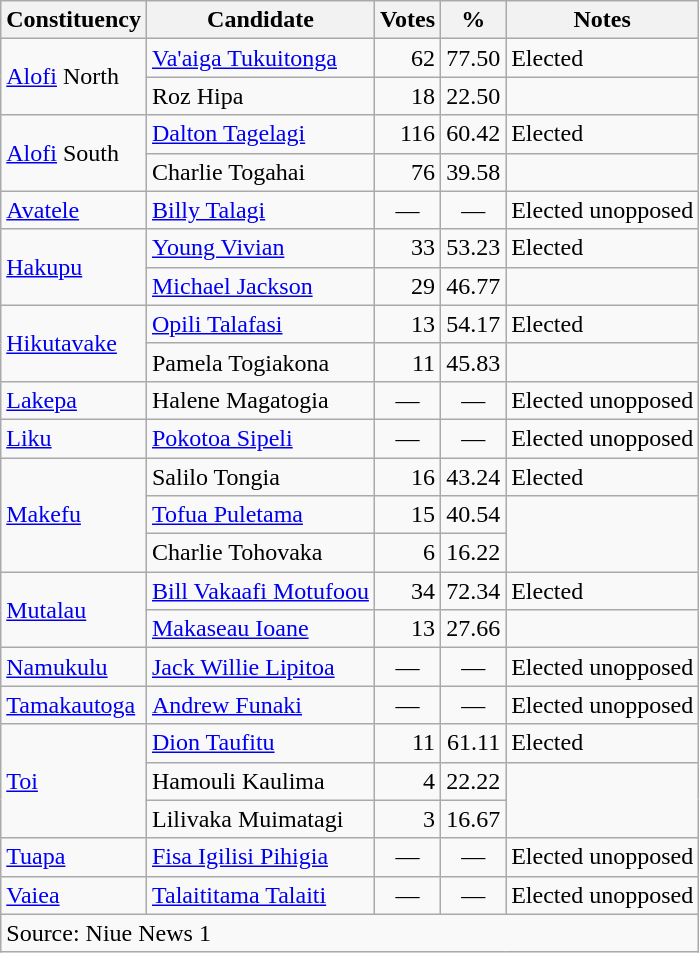<table class="wikitable">
<tr>
<th>Constituency</th>
<th>Candidate</th>
<th>Votes</th>
<th>%</th>
<th>Notes</th>
</tr>
<tr>
<td rowspan=2><a href='#'>Alofi</a> North</td>
<td><a href='#'>Va'aiga Tukuitonga</a></td>
<td align=right>62</td>
<td align=right>77.50</td>
<td>Elected</td>
</tr>
<tr>
<td>Roz Hipa</td>
<td align=right>18</td>
<td align=right>22.50</td>
</tr>
<tr>
<td rowspan=2><a href='#'>Alofi</a> South</td>
<td><a href='#'>Dalton Tagelagi</a></td>
<td align=right>116</td>
<td align=right>60.42</td>
<td>Elected</td>
</tr>
<tr>
<td>Charlie Togahai</td>
<td align=right>76</td>
<td align=right>39.58</td>
</tr>
<tr>
<td><a href='#'>Avatele</a></td>
<td><a href='#'>Billy Talagi</a></td>
<td align=center>—</td>
<td align=center>—</td>
<td>Elected unopposed</td>
</tr>
<tr>
<td rowspan=2><a href='#'>Hakupu</a></td>
<td><a href='#'>Young Vivian</a></td>
<td align=right>33</td>
<td align=right>53.23</td>
<td>Elected</td>
</tr>
<tr>
<td><a href='#'>Michael Jackson</a></td>
<td align=right>29</td>
<td align=right>46.77</td>
</tr>
<tr>
<td rowspan=2><a href='#'>Hikutavake</a></td>
<td><a href='#'>Opili Talafasi</a></td>
<td align=right>13</td>
<td align=right>54.17</td>
<td>Elected</td>
</tr>
<tr>
<td>Pamela Togiakona</td>
<td align=right>11</td>
<td align=right>45.83</td>
</tr>
<tr>
<td><a href='#'>Lakepa</a></td>
<td>Halene Magatogia</td>
<td align=center>—</td>
<td align=center>—</td>
<td>Elected unopposed</td>
</tr>
<tr>
<td><a href='#'>Liku</a></td>
<td><a href='#'>Pokotoa Sipeli</a></td>
<td align=center>—</td>
<td align=center>—</td>
<td>Elected unopposed</td>
</tr>
<tr>
<td rowspan=3><a href='#'>Makefu</a></td>
<td>Salilo Tongia</td>
<td align=right>16</td>
<td align=right>43.24</td>
<td>Elected</td>
</tr>
<tr>
<td><a href='#'>Tofua Puletama</a></td>
<td align=right>15</td>
<td align=right>40.54</td>
</tr>
<tr>
<td>Charlie Tohovaka</td>
<td align=right>6</td>
<td align=right>16.22</td>
</tr>
<tr>
<td rowspan=2><a href='#'>Mutalau</a></td>
<td><a href='#'>Bill Vakaafi Motufoou</a></td>
<td align=right>34</td>
<td align=right>72.34</td>
<td>Elected</td>
</tr>
<tr>
<td><a href='#'>Makaseau Ioane</a></td>
<td align=right>13</td>
<td align=right>27.66</td>
</tr>
<tr>
<td><a href='#'>Namukulu</a></td>
<td><a href='#'>Jack Willie Lipitoa</a></td>
<td align=center>—</td>
<td align=center>—</td>
<td>Elected unopposed</td>
</tr>
<tr>
<td><a href='#'>Tamakautoga</a></td>
<td><a href='#'>Andrew Funaki</a></td>
<td align=center>—</td>
<td align=center>—</td>
<td>Elected unopposed</td>
</tr>
<tr>
<td rowspan=3><a href='#'>Toi</a></td>
<td><a href='#'>Dion Taufitu</a></td>
<td align=right>11</td>
<td align=right>61.11</td>
<td>Elected</td>
</tr>
<tr>
<td>Hamouli Kaulima</td>
<td align=right>4</td>
<td align=right>22.22</td>
</tr>
<tr>
<td>Lilivaka Muimatagi</td>
<td align=right>3</td>
<td align=right>16.67</td>
</tr>
<tr>
<td><a href='#'>Tuapa</a></td>
<td><a href='#'>Fisa Igilisi Pihigia</a></td>
<td align=center>—</td>
<td align=center>—</td>
<td>Elected unopposed</td>
</tr>
<tr>
<td><a href='#'>Vaiea</a></td>
<td><a href='#'>Talaititama Talaiti</a></td>
<td align=center>—</td>
<td align=center>—</td>
<td>Elected unopposed</td>
</tr>
<tr>
<td colspan=5>Source: Niue News 1</td>
</tr>
</table>
